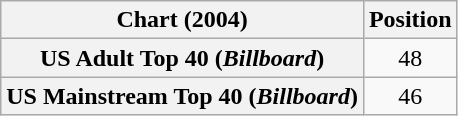<table class="wikitable plainrowheaders" style="text-align:center">
<tr>
<th>Chart (2004)</th>
<th>Position</th>
</tr>
<tr>
<th scope="row">US Adult Top 40 (<em>Billboard</em>)</th>
<td>48</td>
</tr>
<tr>
<th scope="row">US Mainstream Top 40 (<em>Billboard</em>)</th>
<td>46</td>
</tr>
</table>
